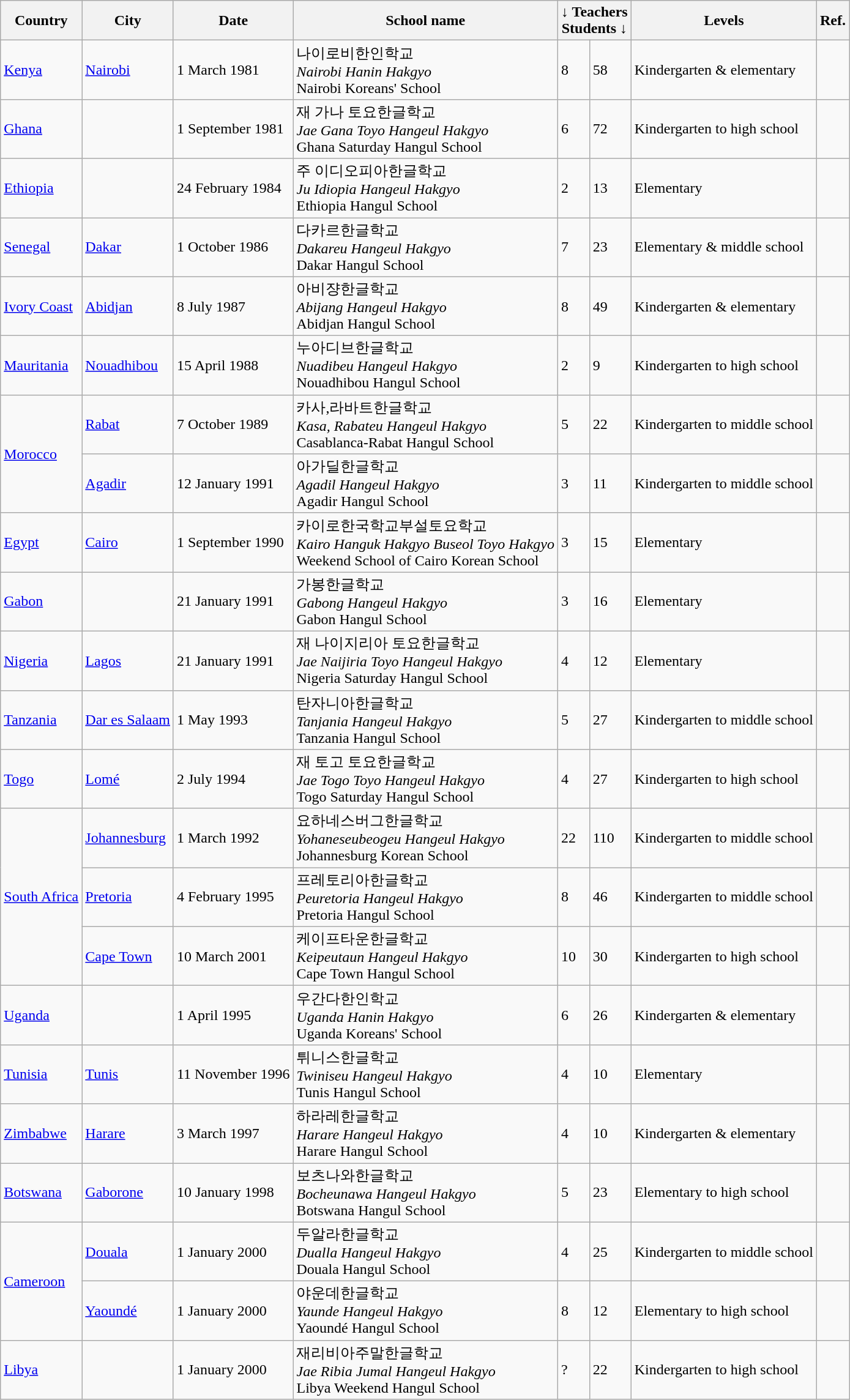<table class="wikitable">
<tr>
<th>Country</th>
<th>City</th>
<th>Date</th>
<th>School name</th>
<th colspan=2>↓ Teachers<br>Students ↓</th>
<th>Levels</th>
<th>Ref.</th>
</tr>
<tr>
<td><a href='#'>Kenya</a></td>
<td><a href='#'>Nairobi</a></td>
<td>1 March 1981</td>
<td>나이로비한인학교<br><em>Nairobi Hanin Hakgyo</em><br>Nairobi Koreans' School</td>
<td>8</td>
<td>58</td>
<td>Kindergarten & elementary</td>
<td></td>
</tr>
<tr>
<td><a href='#'>Ghana</a></td>
<td></td>
<td>1 September 1981</td>
<td>재 가나 토요한글학교<br><em>Jae Gana Toyo Hangeul Hakgyo</em><br>Ghana Saturday Hangul School</td>
<td>6</td>
<td>72</td>
<td>Kindergarten to high school</td>
<td></td>
</tr>
<tr>
<td><a href='#'>Ethiopia</a></td>
<td></td>
<td>24 February 1984</td>
<td>주 이디오피아한글학교<br><em>Ju Idiopia Hangeul Hakgyo</em><br>Ethiopia Hangul School</td>
<td>2</td>
<td>13</td>
<td>Elementary</td>
<td></td>
</tr>
<tr>
<td><a href='#'>Senegal</a></td>
<td><a href='#'>Dakar</a></td>
<td>1 October 1986</td>
<td>다카르한글학교<br><em>Dakareu Hangeul Hakgyo</em><br>Dakar Hangul School</td>
<td>7</td>
<td>23</td>
<td>Elementary & middle school</td>
<td></td>
</tr>
<tr>
<td><a href='#'>Ivory Coast</a></td>
<td><a href='#'>Abidjan</a></td>
<td>8 July 1987</td>
<td>아비쟝한글학교<br><em>Abijang Hangeul Hakgyo</em><br>Abidjan Hangul School</td>
<td>8</td>
<td>49</td>
<td>Kindergarten & elementary</td>
<td></td>
</tr>
<tr>
<td><a href='#'>Mauritania</a></td>
<td><a href='#'>Nouadhibou</a></td>
<td>15 April 1988</td>
<td>누아디브한글학교<br><em>Nuadibeu Hangeul Hakgyo</em><br>Nouadhibou Hangul School</td>
<td>2</td>
<td>9</td>
<td>Kindergarten to high school</td>
<td></td>
</tr>
<tr>
<td rowspan=2><a href='#'>Morocco</a></td>
<td><a href='#'>Rabat</a></td>
<td>7 October 1989</td>
<td>카사,라바트한글학교<br><em>Kasa, Rabateu Hangeul Hakgyo</em><br>Casablanca-Rabat Hangul School</td>
<td>5</td>
<td>22</td>
<td>Kindergarten to middle school</td>
<td></td>
</tr>
<tr>
<td><a href='#'>Agadir</a></td>
<td>12 January 1991</td>
<td>아가딜한글학교<br><em>Agadil Hangeul Hakgyo</em><br>Agadir Hangul School</td>
<td>3</td>
<td>11</td>
<td>Kindergarten to middle school</td>
<td></td>
</tr>
<tr>
<td><a href='#'>Egypt</a></td>
<td><a href='#'>Cairo</a></td>
<td>1 September 1990</td>
<td>카이로한국학교부설토요학교<br><em>Kairo Hanguk Hakgyo Buseol Toyo Hakgyo</em><br>Weekend School of Cairo Korean School</td>
<td>3</td>
<td>15</td>
<td>Elementary</td>
<td></td>
</tr>
<tr>
<td><a href='#'>Gabon</a></td>
<td></td>
<td>21 January 1991</td>
<td>가봉한글학교<br><em>Gabong Hangeul Hakgyo</em><br>Gabon Hangul School</td>
<td>3</td>
<td>16</td>
<td>Elementary</td>
<td></td>
</tr>
<tr>
<td><a href='#'>Nigeria</a></td>
<td><a href='#'>Lagos</a></td>
<td>21 January 1991</td>
<td>재 나이지리아 토요한글학교<br><em>Jae Naijiria Toyo Hangeul Hakgyo</em><br>Nigeria Saturday Hangul School</td>
<td>4</td>
<td>12</td>
<td>Elementary</td>
<td></td>
</tr>
<tr>
<td><a href='#'>Tanzania</a></td>
<td><a href='#'>Dar es Salaam</a></td>
<td>1 May 1993</td>
<td>탄자니아한글학교<br><em>Tanjania Hangeul Hakgyo</em><br>Tanzania Hangul School</td>
<td>5</td>
<td>27</td>
<td>Kindergarten to middle school</td>
<td></td>
</tr>
<tr>
<td><a href='#'>Togo</a></td>
<td><a href='#'>Lomé</a></td>
<td>2 July 1994</td>
<td>재 토고 토요한글학교<br><em>Jae Togo Toyo Hangeul Hakgyo</em><br>Togo Saturday Hangul School</td>
<td>4</td>
<td>27</td>
<td>Kindergarten to high school</td>
<td></td>
</tr>
<tr>
<td rowspan=3><a href='#'>South Africa</a></td>
<td><a href='#'>Johannesburg</a></td>
<td>1 March 1992</td>
<td>요하네스버그한글학교<br><em>Yohaneseubeogeu Hangeul Hakgyo</em><br>Johannesburg Korean School</td>
<td>22</td>
<td>110</td>
<td>Kindergarten to middle school</td>
<td></td>
</tr>
<tr>
<td><a href='#'>Pretoria</a></td>
<td>4 February 1995</td>
<td>프레토리아한글학교<br><em>Peuretoria Hangeul Hakgyo</em><br>Pretoria Hangul School</td>
<td>8</td>
<td>46</td>
<td>Kindergarten to middle school</td>
<td></td>
</tr>
<tr>
<td><a href='#'>Cape Town</a></td>
<td>10 March 2001</td>
<td>케이프타운한글학교<br><em>Keipeutaun Hangeul Hakgyo</em><br>Cape Town Hangul School<br></td>
<td>10</td>
<td>30</td>
<td>Kindergarten to high school</td>
<td></td>
</tr>
<tr>
<td><a href='#'>Uganda</a></td>
<td></td>
<td>1 April 1995</td>
<td>우간다한인학교<br><em>Uganda Hanin Hakgyo</em><br>Uganda Koreans' School<br></td>
<td>6</td>
<td>26</td>
<td>Kindergarten & elementary</td>
<td></td>
</tr>
<tr>
<td><a href='#'>Tunisia</a></td>
<td><a href='#'>Tunis</a></td>
<td>11 November 1996</td>
<td>튀니스한글학교<br><em>Twiniseu Hangeul Hakgyo</em><br>Tunis Hangul School</td>
<td>4</td>
<td>10</td>
<td>Elementary</td>
<td></td>
</tr>
<tr>
<td><a href='#'>Zimbabwe</a></td>
<td><a href='#'>Harare</a></td>
<td>3 March 1997</td>
<td>하라레한글학교<br><em>Harare Hangeul Hakgyo</em><br>Harare Hangul School</td>
<td>4</td>
<td>10</td>
<td>Kindergarten & elementary</td>
<td></td>
</tr>
<tr>
<td><a href='#'>Botswana</a></td>
<td><a href='#'>Gaborone</a></td>
<td>10 January 1998</td>
<td>보츠나와한글학교<br><em>Bocheunawa Hangeul Hakgyo</em><br>Botswana Hangul School</td>
<td>5</td>
<td>23</td>
<td>Elementary to high school</td>
<td></td>
</tr>
<tr>
<td rowspan=2><a href='#'>Cameroon</a></td>
<td><a href='#'>Douala</a></td>
<td>1 January 2000</td>
<td>두알라한글학교<br><em>Dualla Hangeul Hakgyo</em><br>Douala Hangul School</td>
<td>4</td>
<td>25</td>
<td>Kindergarten to middle school</td>
<td></td>
</tr>
<tr>
<td><a href='#'>Yaoundé</a></td>
<td>1 January 2000</td>
<td>야운데한글학교<br><em>Yaunde Hangeul Hakgyo</em><br>Yaoundé Hangul School</td>
<td>8</td>
<td>12</td>
<td>Elementary to high school</td>
<td></td>
</tr>
<tr>
<td><a href='#'>Libya</a></td>
<td></td>
<td>1 January 2000</td>
<td>재리비아주말한글학교<br><em>Jae Ribia Jumal Hangeul Hakgyo</em><br>Libya Weekend Hangul School</td>
<td>?</td>
<td>22</td>
<td>Kindergarten to high school</td>
<td></td>
</tr>
</table>
